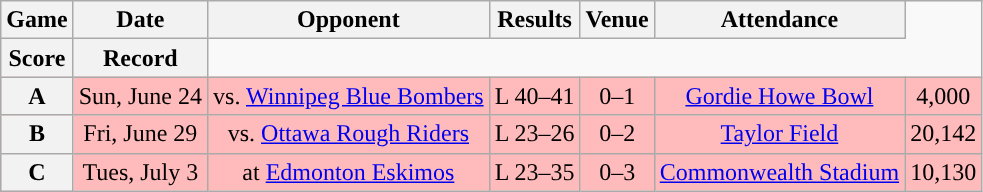<table class="wikitable" style="text-align:center">
<tr>
<th>Game</th>
<th>Date</th>
<th>Opponent</th>
<th>Results</th>
<th>Venue</th>
<th>Attendance</th>
</tr>
<tr>
<th>Score</th>
<th>Record</th>
</tr>
<tr style="background:#ffbbbb">
<th>A</th>
<td>Sun, June 24</td>
<td>vs. <a href='#'>Winnipeg Blue Bombers</a></td>
<td>L 40–41</td>
<td>0–1</td>
<td><a href='#'>Gordie Howe Bowl</a></td>
<td>4,000</td>
</tr>
<tr style="background:#ffbbbb">
<th>B</th>
<td>Fri, June 29</td>
<td>vs. <a href='#'>Ottawa Rough Riders</a></td>
<td>L 23–26</td>
<td>0–2</td>
<td><a href='#'>Taylor Field</a></td>
<td>20,142</td>
</tr>
<tr style="background:#ffbbbb">
<th>C</th>
<td>Tues, July 3</td>
<td>at <a href='#'>Edmonton Eskimos</a></td>
<td>L 23–35</td>
<td>0–3</td>
<td><a href='#'>Commonwealth Stadium</a></td>
<td>10,130</td>
</tr>
</table>
